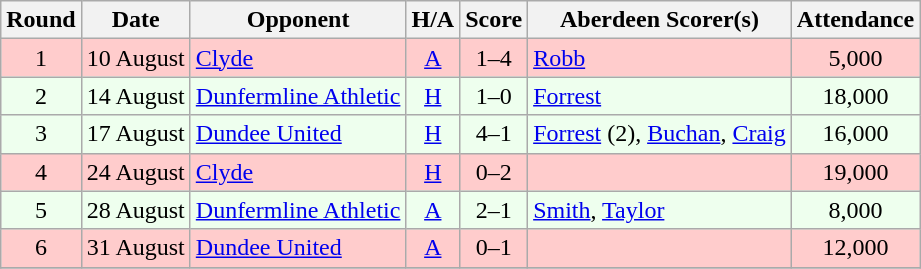<table class="wikitable" style="text-align:center">
<tr>
<th>Round</th>
<th>Date</th>
<th>Opponent</th>
<th>H/A</th>
<th>Score</th>
<th>Aberdeen Scorer(s)</th>
<th>Attendance</th>
</tr>
<tr bgcolor=#FFCCCC>
<td>1</td>
<td align=left>10 August</td>
<td align=left><a href='#'>Clyde</a></td>
<td><a href='#'>A</a></td>
<td>1–4</td>
<td align=left><a href='#'>Robb</a></td>
<td>5,000</td>
</tr>
<tr bgcolor=#EEFFEE>
<td>2</td>
<td align=left>14 August</td>
<td align=left><a href='#'>Dunfermline Athletic</a></td>
<td><a href='#'>H</a></td>
<td>1–0</td>
<td align=left><a href='#'>Forrest</a></td>
<td>18,000</td>
</tr>
<tr bgcolor=#EEFFEE>
<td>3</td>
<td align=left>17 August</td>
<td align=left><a href='#'>Dundee United</a></td>
<td><a href='#'>H</a></td>
<td>4–1</td>
<td align=left><a href='#'>Forrest</a> (2), <a href='#'>Buchan</a>, <a href='#'>Craig</a></td>
<td>16,000</td>
</tr>
<tr bgcolor=#FFCCCC>
<td>4</td>
<td align=left>24 August</td>
<td align=left><a href='#'>Clyde</a></td>
<td><a href='#'>H</a></td>
<td>0–2</td>
<td align=left></td>
<td>19,000</td>
</tr>
<tr bgcolor=#EEFFEE>
<td>5</td>
<td align=left>28 August</td>
<td align=left><a href='#'>Dunfermline Athletic</a></td>
<td><a href='#'>A</a></td>
<td>2–1</td>
<td align=left><a href='#'>Smith</a>, <a href='#'>Taylor</a></td>
<td>8,000</td>
</tr>
<tr bgcolor=#FFCCCC>
<td>6</td>
<td align=left>31 August</td>
<td align=left><a href='#'>Dundee United</a></td>
<td><a href='#'>A</a></td>
<td>0–1</td>
<td align=left></td>
<td>12,000</td>
</tr>
<tr>
</tr>
</table>
